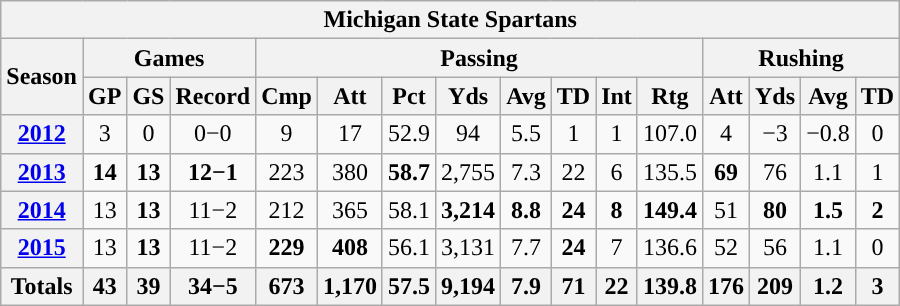<table class="wikitable" style="text-align:center;">
<tr>
<th colspan="16">Michigan State Spartans</th>
</tr>
<tr>
<th rowspan="2">Season</th>
<th colspan="3">Games</th>
<th colspan="8">Passing</th>
<th colspan="5">Rushing</th>
</tr>
<tr>
<th>GP</th>
<th>GS</th>
<th>Record</th>
<th>Cmp</th>
<th>Att</th>
<th>Pct</th>
<th>Yds</th>
<th>Avg</th>
<th>TD</th>
<th>Int</th>
<th>Rtg</th>
<th>Att</th>
<th>Yds</th>
<th>Avg</th>
<th>TD</th>
</tr>
<tr>
<th><a href='#'>2012</a></th>
<td>3</td>
<td>0</td>
<td>0−0</td>
<td>9</td>
<td>17</td>
<td>52.9</td>
<td>94</td>
<td>5.5</td>
<td>1</td>
<td>1</td>
<td>107.0</td>
<td>4</td>
<td>−3</td>
<td>−0.8</td>
<td>0</td>
</tr>
<tr>
<th><a href='#'>2013</a></th>
<td><strong>14</strong></td>
<td><strong>13</strong></td>
<td><strong>12−1</strong></td>
<td>223</td>
<td>380</td>
<td><strong>58.7</strong></td>
<td>2,755</td>
<td>7.3</td>
<td>22</td>
<td>6</td>
<td>135.5</td>
<td><strong>69</strong></td>
<td>76</td>
<td>1.1</td>
<td>1</td>
</tr>
<tr>
<th><a href='#'>2014</a></th>
<td>13</td>
<td><strong>13</strong></td>
<td>11−2</td>
<td>212</td>
<td>365</td>
<td>58.1</td>
<td><strong>3,214</strong></td>
<td><strong>8.8</strong></td>
<td><strong>24</strong></td>
<td><strong>8</strong></td>
<td><strong>149.4</strong></td>
<td>51</td>
<td><strong>80</strong></td>
<td><strong>1.5</strong></td>
<td><strong>2</strong></td>
</tr>
<tr>
<th><a href='#'>2015</a></th>
<td>13</td>
<td><strong>13</strong></td>
<td>11−2</td>
<td><strong>229</strong></td>
<td><strong>408</strong></td>
<td>56.1</td>
<td>3,131</td>
<td>7.7</td>
<td><strong>24</strong></td>
<td>7</td>
<td>136.6</td>
<td>52</td>
<td>56</td>
<td>1.1</td>
<td>0</td>
</tr>
<tr>
<th>Totals</th>
<th>43</th>
<th>39</th>
<th>34−5</th>
<th>673</th>
<th>1,170</th>
<th>57.5</th>
<th>9,194</th>
<th>7.9</th>
<th>71</th>
<th>22</th>
<th>139.8</th>
<th>176</th>
<th>209</th>
<th>1.2</th>
<th>3</th>
</tr>
</table>
